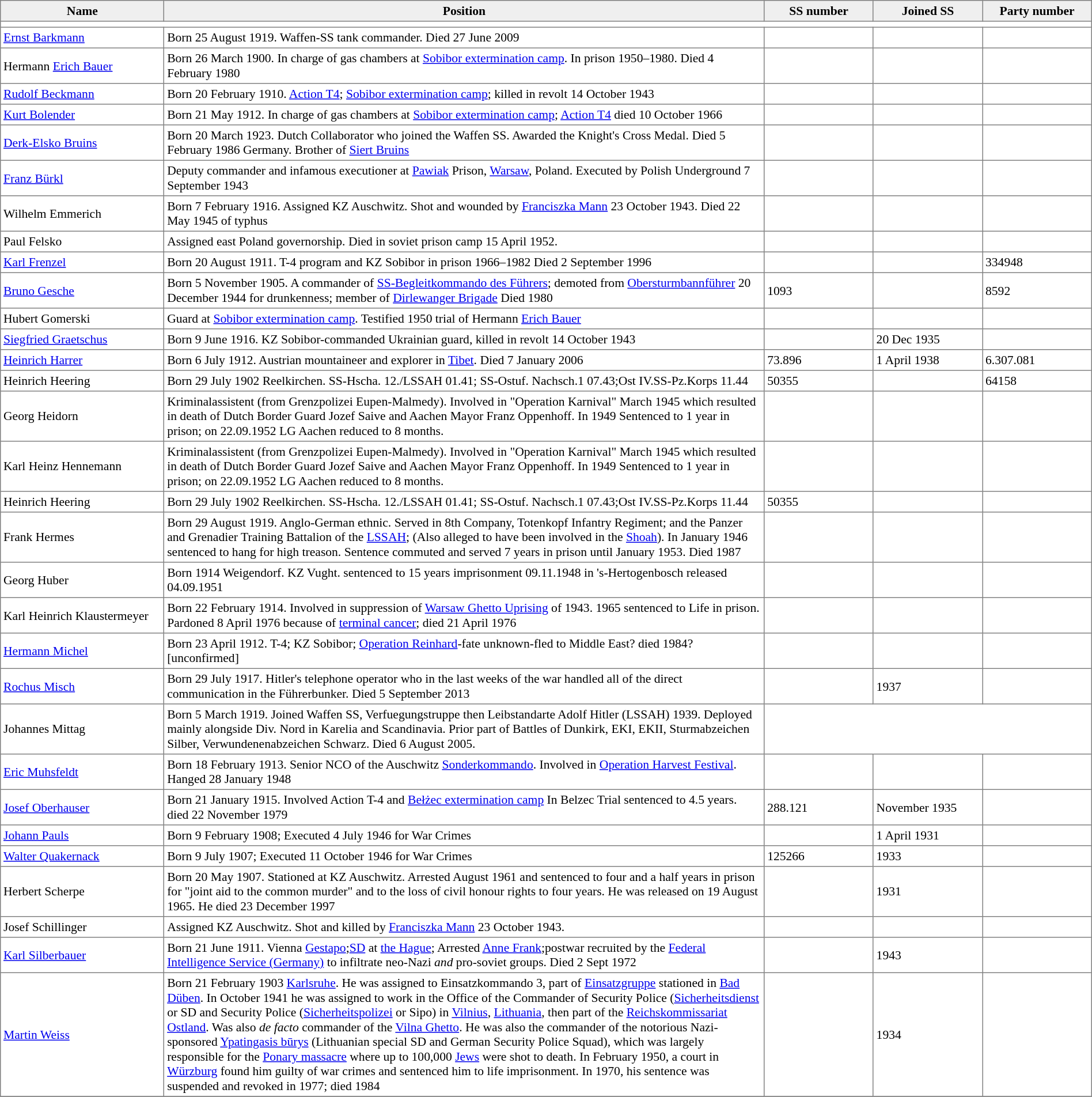<table align="center" border="1" cellpadding="3" cellspacing="0" style="font-size: 90%; border: gray solid 1px; border-collapse: collapse; text-align: middle;">
<tr>
<th bgcolor="#efefef" style="width: 15%">Name</th>
<th bgcolor="#efefef" style="width: 55%">Position</th>
<th bgcolor="#efefef" style="width: 10%">SS number</th>
<th bgcolor="#efefef" style="width: 10%">Joined SS</th>
<th bgcolor="#efefef" style="width: 10%">Party number</th>
</tr>
<tr>
<td colspan=5></td>
</tr>
<tr>
<td><a href='#'>Ernst Barkmann</a></td>
<td>Born 25 August 1919. Waffen-SS tank commander. Died 27 June 2009</td>
<td></td>
<td></td>
<td></td>
</tr>
<tr>
<td>Hermann <a href='#'>Erich Bauer</a></td>
<td>Born 26 March 1900. In charge of gas chambers at <a href='#'>Sobibor extermination camp</a>. In prison 1950–1980. Died 4 February 1980</td>
<td></td>
<td></td>
<td></td>
</tr>
<tr>
<td><a href='#'>Rudolf Beckmann</a></td>
<td>Born 20 February 1910. <a href='#'>Action T4</a>; <a href='#'>Sobibor extermination camp</a>; killed in revolt 14 October 1943</td>
<td></td>
<td></td>
<td></td>
</tr>
<tr>
<td><a href='#'>Kurt Bolender</a></td>
<td>Born 21 May 1912. In charge of gas chambers at <a href='#'>Sobibor extermination camp</a>; <a href='#'>Action T4</a> died 10 October 1966</td>
<td></td>
<td></td>
<td></td>
</tr>
<tr>
<td><a href='#'>Derk-Elsko Bruins</a></td>
<td>Born 20 March 1923. Dutch Collaborator who joined the Waffen SS. Awarded the Knight's Cross Medal. Died 5 February 1986 Germany. Brother of <a href='#'>Siert Bruins</a></td>
<td></td>
<td></td>
<td></td>
</tr>
<tr>
<td><a href='#'>Franz Bürkl</a></td>
<td>Deputy commander and infamous executioner at <a href='#'>Pawiak</a> Prison, <a href='#'>Warsaw</a>, Poland. Executed by Polish Underground 7 September 1943</td>
<td></td>
<td></td>
<td></td>
</tr>
<tr>
<td>Wilhelm Emmerich</td>
<td>Born 7 February 1916. Assigned KZ Auschwitz. Shot and wounded by <a href='#'>Franciszka Mann</a> 23 October 1943. Died 22 May 1945 of typhus</td>
<td></td>
<td></td>
<td></td>
</tr>
<tr>
<td>Paul Felsko</td>
<td>Assigned east Poland governorship. Died in soviet prison camp 15 April 1952.</td>
<td></td>
<td></td>
</tr>
<tr>
<td><a href='#'>Karl Frenzel</a></td>
<td>Born 20 August 1911. T-4 program and KZ Sobibor in prison 1966–1982 Died 2 September 1996</td>
<td></td>
<td></td>
<td>334948</td>
</tr>
<tr>
<td><a href='#'>Bruno Gesche</a></td>
<td>Born 5 November 1905. A commander of <a href='#'>SS-Begleitkommando des Führers</a>; demoted from <a href='#'>Obersturmbannführer</a> 20 December 1944 for drunkenness; member of <a href='#'>Dirlewanger Brigade</a> Died 1980</td>
<td>1093</td>
<td></td>
<td>8592</td>
</tr>
<tr>
<td>Hubert Gomerski</td>
<td>Guard at <a href='#'>Sobibor extermination camp</a>. Testified 1950 trial of Hermann <a href='#'>Erich Bauer</a></td>
<td></td>
<td></td>
<td></td>
</tr>
<tr>
<td><a href='#'>Siegfried Graetschus</a></td>
<td>Born 9 June 1916. KZ Sobibor-commanded Ukrainian guard, killed in revolt 14 October 1943</td>
<td></td>
<td>20 Dec 1935</td>
<td></td>
</tr>
<tr>
<td><a href='#'>Heinrich Harrer</a></td>
<td>Born 6 July 1912. Austrian mountaineer and explorer in <a href='#'>Tibet</a>. Died 7 January 2006</td>
<td>73.896</td>
<td>1 April 1938</td>
<td>6.307.081</td>
</tr>
<tr>
<td>Heinrich Heering</td>
<td>Born 29 July 1902 Reelkirchen. SS-Hscha. 12./LSSAH 01.41; SS-Ostuf. Nachsch.1 07.43;Ost IV.SS-Pz.Korps 11.44</td>
<td>50355</td>
<td></td>
<td>64158</td>
</tr>
<tr>
<td>Georg Heidorn</td>
<td>Kriminalassistent (from Grenzpolizei Eupen-Malmedy). Involved in "Operation Karnival" March 1945 which resulted in death of Dutch Border Guard Jozef Saive and Aachen Mayor Franz Oppenhoff. In 1949 Sentenced to 1 year in prison; on 22.09.1952 LG Aachen reduced to 8 months.</td>
<td></td>
<td></td>
<td></td>
</tr>
<tr>
<td>Karl Heinz Hennemann</td>
<td>Kriminalassistent (from Grenzpolizei Eupen-Malmedy). Involved in "Operation Karnival" March 1945 which resulted in death of Dutch Border Guard Jozef Saive and Aachen Mayor Franz Oppenhoff. In 1949 Sentenced to 1 year in prison; on 22.09.1952 LG Aachen reduced to 8 months.</td>
<td></td>
<td></td>
<td></td>
</tr>
<tr>
<td>Heinrich Heering</td>
<td>Born 29 July 1902 Reelkirchen. SS-Hscha. 12./LSSAH 01.41; SS-Ostuf. Nachsch.1 07.43;Ost IV.SS-Pz.Korps 11.44</td>
<td>50355</td>
<td></td>
<td></td>
</tr>
<tr>
<td>Frank Hermes</td>
<td>Born 29 August 1919. Anglo-German ethnic. Served in 8th Company, Totenkopf Infantry Regiment; and the Panzer and Grenadier Training Battalion of the <a href='#'>LSSAH</a>; (Also alleged to have been involved in the <a href='#'>Shoah</a>). In January 1946 sentenced to hang for high treason. Sentence commuted and served 7 years in prison until January 1953. Died 1987</td>
<td></td>
<td></td>
<td></td>
</tr>
<tr>
<td>Georg Huber</td>
<td>Born 1914 Weigendorf. KZ Vught. sentenced to 15 years imprisonment 09.11.1948 in 's-Hertogenbosch released 04.09.1951</td>
<td></td>
<td></td>
<td></td>
</tr>
<tr>
<td>Karl Heinrich Klaustermeyer</td>
<td>Born 22 February 1914. Involved in suppression of <a href='#'>Warsaw Ghetto Uprising</a> of 1943. 1965 sentenced to Life in prison. Pardoned 8 April 1976 because of <a href='#'>terminal cancer</a>; died 21 April 1976</td>
<td></td>
<td></td>
<td></td>
</tr>
<tr>
<td><a href='#'>Hermann Michel</a></td>
<td>Born 23 April 1912. T-4; KZ Sobibor; <a href='#'>Operation Reinhard</a>-fate unknown-fled to Middle East? died 1984? [unconfirmed]</td>
<td></td>
<td></td>
<td></td>
</tr>
<tr>
<td><a href='#'>Rochus Misch</a></td>
<td>Born 29 July 1917. Hitler's telephone operator who in the last weeks of the war handled all of the direct communication in the Führerbunker. Died 5 September 2013</td>
<td></td>
<td>1937</td>
<td></td>
</tr>
<tr>
<td>Johannes Mittag</td>
<td>Born 5 March 1919. Joined Waffen SS, Verfuegungstruppe then Leibstandarte Adolf Hitler (LSSAH) 1939. Deployed mainly alongside Div. Nord in Karelia and Scandinavia. Prior part of Battles of Dunkirk, EKI, EKII, Sturmabzeichen Silber, Verwundenenabzeichen Schwarz. Died 6 August 2005.</td>
</tr>
<tr>
<td><a href='#'>Eric Muhsfeldt</a></td>
<td>Born 18 February 1913. Senior NCO of the Auschwitz <a href='#'>Sonderkommando</a>. Involved in <a href='#'>Operation Harvest Festival</a>. Hanged 28 January 1948</td>
<td></td>
<td></td>
<td></td>
</tr>
<tr>
<td><a href='#'>Josef Oberhauser</a></td>
<td>Born 21 January 1915. Involved Action T-4 and <a href='#'>Bełżec extermination camp</a> In Belzec Trial sentenced to 4.5 years. died 22 November 1979</td>
<td>288.121</td>
<td>November 1935</td>
<td></td>
</tr>
<tr>
<td><a href='#'>Johann Pauls</a></td>
<td>Born 9 February 1908; Executed 4 July 1946 for War Crimes</td>
<td></td>
<td>1 April 1931</td>
<td></td>
</tr>
<tr>
<td><a href='#'>Walter Quakernack</a></td>
<td>Born 9 July 1907; Executed 11 October 1946 for War Crimes</td>
<td>125266</td>
<td>1933</td>
<td></td>
</tr>
<tr>
<td>Herbert Scherpe</td>
<td>Born 20 May 1907. Stationed at KZ Auschwitz. Arrested August 1961 and sentenced to four and a half years in prison for "joint aid to the common murder" and to the loss of civil honour rights to four years. He was released on 19 August 1965. He died 23 December 1997</td>
<td></td>
<td>1931</td>
<td></td>
</tr>
<tr>
<td>Josef Schillinger</td>
<td>Assigned KZ Auschwitz. Shot and killed by <a href='#'>Franciszka Mann</a> 23 October 1943.</td>
<td></td>
<td></td>
</tr>
<tr>
<td><a href='#'>Karl Silberbauer</a></td>
<td>Born 21 June 1911. Vienna <a href='#'>Gestapo</a>;<a href='#'>SD</a> at <a href='#'>the Hague</a>; Arrested <a href='#'>Anne Frank</a>;postwar recruited by the <a href='#'>Federal Intelligence Service (Germany)</a> to infiltrate neo-Nazi <em>and</em> pro-soviet groups. Died 2 Sept 1972</td>
<td></td>
<td>1943</td>
<td></td>
</tr>
<tr>
<td><a href='#'>Martin Weiss</a></td>
<td>Born 21 February 1903 <a href='#'>Karlsruhe</a>. He was assigned to Einsatzkommando 3, part of <a href='#'>Einsatzgruppe</a> stationed in <a href='#'>Bad Düben</a>. In October 1941 he was assigned to work in the Office of the Commander of Security Police (<a href='#'>Sicherheitsdienst</a> or SD and Security Police (<a href='#'>Sicherheitspolizei</a> or Sipo) in <a href='#'>Vilnius</a>, <a href='#'>Lithuania</a>, then part of the <a href='#'>Reichskommissariat Ostland</a>. Was also <em>de facto</em> commander of the <a href='#'>Vilna Ghetto</a>. He was also the commander of the notorious Nazi-sponsored <a href='#'>Ypatingasis būrys</a> (Lithuanian special SD and German Security Police Squad), which was largely responsible for the <a href='#'>Ponary massacre</a> where up to 100,000 <a href='#'>Jews</a> were shot to death.  In February 1950, a court in <a href='#'>Würzburg</a> found him guilty of war crimes and sentenced him to life imprisonment. In 1970, his sentence was suspended and revoked in 1977; died 1984</td>
<td></td>
<td>1934</td>
<td></td>
</tr>
<tr>
</tr>
</table>
